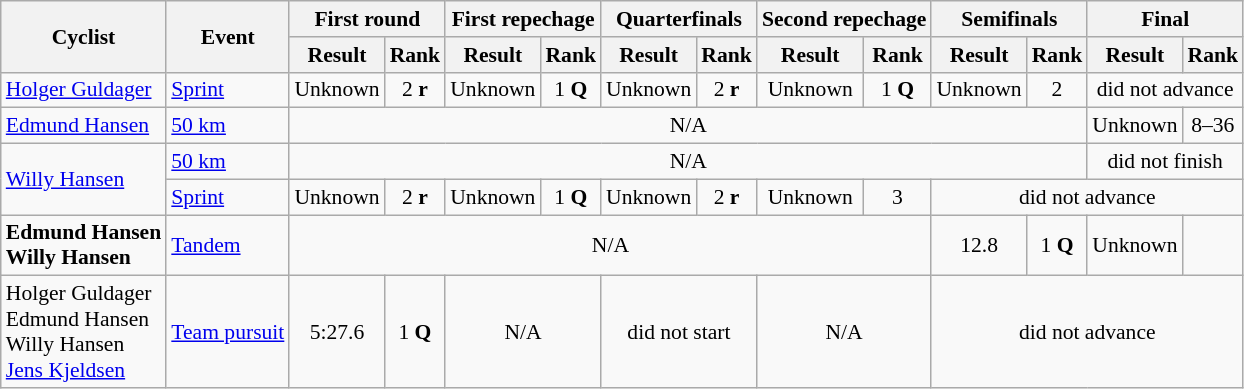<table class=wikitable style="font-size:90%">
<tr>
<th rowspan=2>Cyclist</th>
<th rowspan=2>Event</th>
<th colspan=2>First round</th>
<th colspan=2>First repechage</th>
<th colspan=2>Quarterfinals</th>
<th colspan=2>Second repechage</th>
<th colspan=2>Semifinals</th>
<th colspan=2>Final</th>
</tr>
<tr>
<th>Result</th>
<th>Rank</th>
<th>Result</th>
<th>Rank</th>
<th>Result</th>
<th>Rank</th>
<th>Result</th>
<th>Rank</th>
<th>Result</th>
<th>Rank</th>
<th>Result</th>
<th>Rank</th>
</tr>
<tr>
<td><a href='#'>Holger Guldager</a></td>
<td><a href='#'>Sprint</a></td>
<td align=center>Unknown</td>
<td align=center>2 <strong>r</strong></td>
<td align=center>Unknown</td>
<td align=center>1 <strong>Q</strong></td>
<td align=center>Unknown</td>
<td align=center>2 <strong>r</strong></td>
<td align=center>Unknown</td>
<td align=center>1 <strong>Q</strong></td>
<td align=center>Unknown</td>
<td align=center>2</td>
<td align=center colspan=2>did not advance</td>
</tr>
<tr>
<td><a href='#'>Edmund Hansen</a></td>
<td><a href='#'>50 km</a></td>
<td align=center colspan=10>N/A</td>
<td align=center>Unknown</td>
<td align=center>8–36</td>
</tr>
<tr>
<td rowspan=2><a href='#'>Willy Hansen</a></td>
<td><a href='#'>50 km</a></td>
<td align=center colspan=10>N/A</td>
<td align=center colspan=2>did not finish</td>
</tr>
<tr>
<td><a href='#'>Sprint</a></td>
<td align=center>Unknown</td>
<td align=center>2 <strong>r</strong></td>
<td align=center>Unknown</td>
<td align=center>1 <strong>Q</strong></td>
<td align=center>Unknown</td>
<td align=center>2 <strong>r</strong></td>
<td align=center>Unknown</td>
<td align=center>3</td>
<td align=center colspan=4>did not advance</td>
</tr>
<tr>
<td><strong>Edmund Hansen <br> Willy Hansen</strong></td>
<td><a href='#'>Tandem</a></td>
<td align=center colspan=8>N/A</td>
<td align=center>12.8</td>
<td align=center>1 <strong>Q</strong></td>
<td align=center>Unknown</td>
<td align=center></td>
</tr>
<tr>
<td>Holger Guldager <br> Edmund Hansen <br> Willy Hansen <br> <a href='#'>Jens Kjeldsen</a></td>
<td><a href='#'>Team pursuit</a></td>
<td align=center>5:27.6</td>
<td align=center>1 <strong>Q</strong></td>
<td align=center colspan=2>N/A</td>
<td align=center colspan=2>did not start</td>
<td align=center colspan=2>N/A</td>
<td align=center colspan=4>did not advance</td>
</tr>
</table>
